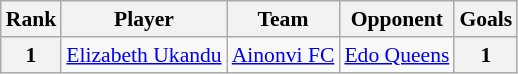<table class="wikitable" style="text-align:center; font-size:90%">
<tr>
<th>Rank</th>
<th>Player</th>
<th>Team</th>
<th>Opponent</th>
<th>Goals</th>
</tr>
<tr>
<th rowspan=1>1</th>
<td align=left><a href='#'>Elizabeth Ukandu</a></td>
<td align=left><a href='#'>Ainonvi FC</a> </td>
<td align=left><a href='#'>Edo Queens</a> </td>
<th rowspan=1>1</th>
</tr>
</table>
